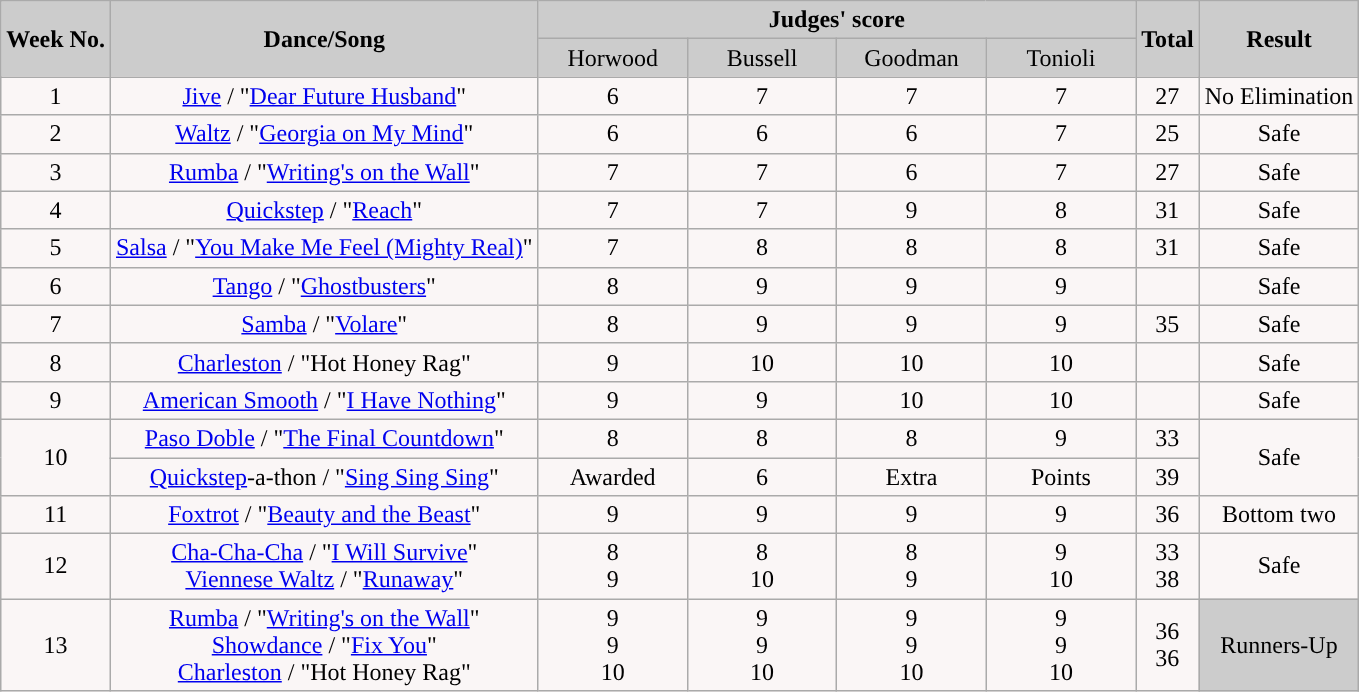<table class="wikitable collapsible collapsed">
<tr>
<th rowspan="2" style="background:#ccc; text-align:Center;">Week No.</th>
<th rowspan="2" style="background:#ccc; text-align:Center;">Dance/Song</th>
<th colspan="4" style="background:#ccc; text-align:Center;">Judges' score</th>
<th rowspan="2" style="background:#ccc; text-align:Center;">Total</th>
<th rowspan="2" style="background:#ccc; text-align:Center;">Result</th>
</tr>
<tr style="text-align:center; background:#ccc;">
<td style="width:11%; ">Horwood</td>
<td style="width:11%; ">Bussell</td>
<td style="width:11%; ">Goodman</td>
<td style="width:11%; ">Tonioli</td>
</tr>
<tr style="text-align:center; background:#faf6f6">
<td style="text-align:center; background:#faf6f6;">1</td>
<td style="text-align:center; background:#faf6f6;"><a href='#'>Jive</a> / "<a href='#'>Dear Future Husband</a>"</td>
<td style="text-align:center; background:#faf6f6;">6</td>
<td style="text-align:center; background:#faf6f6;">7</td>
<td style="text-align:center; background:#faf6f6;">7</td>
<td style="text-align:center; background:#faf6f6;">7</td>
<td style="text-align:center; background:#faf6f6;">27</td>
<td style="text-align:center; background:#faf6f6;">No Elimination</td>
</tr>
<tr style="text-align:center; background:#faf6f6;">
<td>2</td>
<td><a href='#'>Waltz</a> / "<a href='#'>Georgia on My Mind</a>"</td>
<td>6</td>
<td>6</td>
<td>6</td>
<td>7</td>
<td>25</td>
<td>Safe</td>
</tr>
<tr>
<td style="text-align:center; background:#faf6f6;">3</td>
<td style="text-align:center; background:#faf6f6;"><a href='#'>Rumba</a> / "<a href='#'>Writing's on the Wall</a>"</td>
<td style="text-align:center; background:#faf6f6;">7</td>
<td style="text-align:center; background:#faf6f6;">7</td>
<td style="text-align:center; background:#faf6f6;">6</td>
<td style="text-align:center; background:#faf6f6;">7</td>
<td style="text-align:center; background:#faf6f6;">27</td>
<td style="text-align:center; background:#faf6f6;">Safe</td>
</tr>
<tr>
<td style="text-align:center; background:#faf6f6;">4</td>
<td style="text-align:center; background:#faf6f6;"><a href='#'>Quickstep</a> / "<a href='#'>Reach</a>"</td>
<td style="text-align:center; background:#faf6f6;">7</td>
<td style="text-align:center; background:#faf6f6;">7</td>
<td style="text-align:center; background:#faf6f6;">9</td>
<td style="text-align:center; background:#faf6f6;">8</td>
<td style="text-align:center; background:#faf6f6;">31</td>
<td style="text-align:center; background:#faf6f6;">Safe</td>
</tr>
<tr>
<td style="text-align:center; background:#faf6f6;">5</td>
<td style="text-align:center; background:#faf6f6;"><a href='#'>Salsa</a> / "<a href='#'>You Make Me Feel (Mighty Real)</a>"</td>
<td style="text-align:center; background:#faf6f6;">7</td>
<td style="text-align:center; background:#faf6f6;">8</td>
<td style="text-align:center; background:#faf6f6;">8</td>
<td style="text-align:center; background:#faf6f6;">8</td>
<td style="text-align:center; background:#faf6f6;">31</td>
<td style="text-align:center; background:#faf6f6;">Safe</td>
</tr>
<tr>
<td style="text-align:center; background:#faf6f6;">6</td>
<td style="text-align:center; background:#faf6f6;"><a href='#'>Tango</a> / "<a href='#'>Ghostbusters</a>"</td>
<td style="text-align:center; background:#faf6f6;">8</td>
<td style="text-align:center; background:#faf6f6;">9</td>
<td style="text-align:center; background:#faf6f6;">9</td>
<td style="text-align:center; background:#faf6f6;">9</td>
<td style="text-align:center; background:#faf6f6;"></td>
<td style="text-align:center; background:#faf6f6;">Safe</td>
</tr>
<tr>
<td style="text-align:center; background:#faf6f6;">7</td>
<td style="text-align:center; background:#faf6f6;"><a href='#'>Samba</a> / "<a href='#'>Volare</a>"</td>
<td style="text-align:center; background:#faf6f6;">8</td>
<td style="text-align:center; background:#faf6f6;">9</td>
<td style="text-align:center; background:#faf6f6;">9</td>
<td style="text-align:center; background:#faf6f6;">9</td>
<td style="text-align:center; background:#faf6f6;">35</td>
<td style="text-align:center; background:#faf6f6;">Safe</td>
</tr>
<tr>
<td style="text-align:center; background:#faf6f6;">8</td>
<td style="text-align:center; background:#faf6f6;"><a href='#'>Charleston</a> / "Hot Honey Rag"</td>
<td style="text-align:center; background:#faf6f6;">9</td>
<td style="text-align:center; background:#faf6f6;">10</td>
<td style="text-align:center; background:#faf6f6;">10</td>
<td style="text-align:center; background:#faf6f6;">10</td>
<td style="text-align:center; background:#faf6f6;"></td>
<td style="text-align:center; background:#faf6f6;">Safe</td>
</tr>
<tr style="text-align:center; background:#faf6f6;">
<td>9</td>
<td><a href='#'>American Smooth</a> / "<a href='#'>I Have Nothing</a>"</td>
<td>9</td>
<td>9</td>
<td>10</td>
<td>10</td>
<td></td>
<td>Safe</td>
</tr>
<tr>
<td style="text-align:center; background:#faf6f6;" rowspan="2">10</td>
<td style="text-align:center; background:#faf6f6;"><a href='#'>Paso Doble</a> / "<a href='#'>The Final Countdown</a>"</td>
<td style="text-align:center; background:#faf6f6;">8</td>
<td style="text-align:center; background:#faf6f6;">8</td>
<td style="text-align:center; background:#faf6f6;">8</td>
<td style="text-align:center; background:#faf6f6;">9</td>
<td style="text-align:center; background:#faf6f6;">33</td>
<td style="text-align:center; background:#faf6f6;" rowspan="2">Safe</td>
</tr>
<tr>
<td style="text-align:center; background:#faf6f6;"><a href='#'>Quickstep</a>-a-thon / "<a href='#'>Sing Sing Sing</a>"</td>
<td style="text-align:center; background:#faf6f6;">Awarded</td>
<td style="text-align:center; background:#faf6f6;">6</td>
<td style="text-align:center; background:#faf6f6;">Extra</td>
<td style="text-align:center; background:#faf6f6;">Points</td>
<td style="text-align:center; background:#faf6f6;">39</td>
</tr>
<tr>
<td style="text-align:center; background:#faf6f6;">11</td>
<td style="text-align:center; background:#faf6f6;"><a href='#'>Foxtrot</a> / "<a href='#'>Beauty and the Beast</a>"</td>
<td style="text-align:center; background:#faf6f6;">9</td>
<td style="text-align:center; background:#faf6f6;">9</td>
<td style="text-align:center; background:#faf6f6;">9</td>
<td style="text-align:center; background:#faf6f6;">9</td>
<td style="text-align:center; background:#faf6f6;">36</td>
<td style="text-align:center; background:#faf6f6;">Bottom two</td>
</tr>
<tr>
<td style="text-align:center; background:#faf6f6;">12</td>
<td style="text-align:center; background:#faf6f6;"><a href='#'>Cha-Cha-Cha</a> / "<a href='#'>I Will Survive</a>"<br><a href='#'>Viennese Waltz</a> / "<a href='#'>Runaway</a>"</td>
<td style="text-align:center; background:#faf6f6;">8<br>9</td>
<td style="text-align:center; background:#faf6f6;">8<br>10</td>
<td style="text-align:center; background:#faf6f6;">8<br>9</td>
<td style="text-align:center; background:#faf6f6;">9<br>10</td>
<td style="text-align:center; background:#faf6f6;">33<br>38</td>
<td style="text-align:center; background:#faf6f6;">Safe</td>
</tr>
<tr>
<td style="text-align:center; background:#faf6f6;">13</td>
<td style="text-align:center; background:#faf6f6;"><a href='#'>Rumba</a> / "<a href='#'>Writing's on the Wall</a>"<br><a href='#'>Showdance</a> / "<a href='#'>Fix You</a>"<br><a href='#'>Charleston</a> / "Hot Honey Rag"</td>
<td style="text-align:center; background:#faf6f6;">9<br>9<br>10</td>
<td style="text-align:center; background:#faf6f6;">9<br>9<br>10</td>
<td style="text-align:center; background:#faf6f6;">9<br>9<br>10</td>
<td style="text-align:center; background:#faf6f6;">9<br>9<br>10</td>
<td style="text-align:center; background:#faf6f6;">36<br>36<br><strong></strong></td>
<td style="text-align:center; background:#ccc;">Runners-Up</td>
</tr>
</table>
